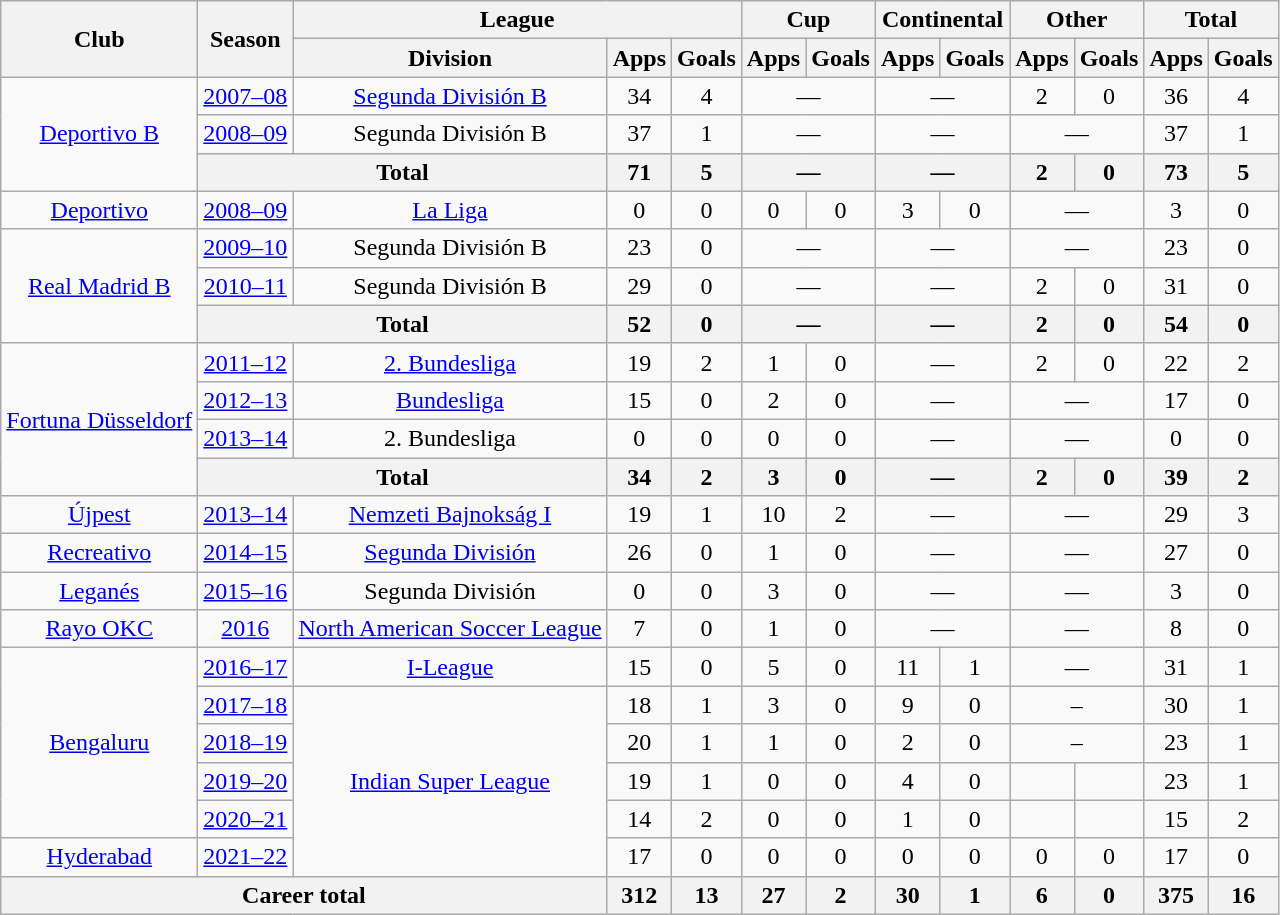<table class="wikitable" style="text-align:center">
<tr>
<th rowspan="2">Club</th>
<th rowspan="2">Season</th>
<th colspan="3">League</th>
<th colspan="2">Cup</th>
<th colspan="2">Continental</th>
<th colspan="2">Other</th>
<th colspan="2">Total</th>
</tr>
<tr>
<th>Division</th>
<th>Apps</th>
<th>Goals</th>
<th>Apps</th>
<th>Goals</th>
<th>Apps</th>
<th>Goals</th>
<th>Apps</th>
<th>Goals</th>
<th>Apps</th>
<th>Goals</th>
</tr>
<tr>
<td rowspan="3"><a href='#'>Deportivo B</a></td>
<td><a href='#'>2007–08</a></td>
<td><a href='#'>Segunda División B</a></td>
<td>34</td>
<td>4</td>
<td colspan="2">—</td>
<td colspan="2">—</td>
<td>2</td>
<td>0</td>
<td>36</td>
<td>4</td>
</tr>
<tr>
<td><a href='#'>2008–09</a></td>
<td>Segunda División B</td>
<td>37</td>
<td>1</td>
<td colspan="2">—</td>
<td colspan="2">—</td>
<td colspan="2">—</td>
<td>37</td>
<td>1</td>
</tr>
<tr>
<th colspan="2">Total</th>
<th>71</th>
<th>5</th>
<th colspan="2">—</th>
<th colspan="2">—</th>
<th>2</th>
<th>0</th>
<th>73</th>
<th>5</th>
</tr>
<tr>
<td><a href='#'>Deportivo</a></td>
<td><a href='#'>2008–09</a></td>
<td><a href='#'>La Liga</a></td>
<td>0</td>
<td>0</td>
<td>0</td>
<td>0</td>
<td>3</td>
<td>0</td>
<td colspan="2">—</td>
<td>3</td>
<td>0</td>
</tr>
<tr>
<td rowspan="3"><a href='#'>Real Madrid B</a></td>
<td><a href='#'>2009–10</a></td>
<td>Segunda División B</td>
<td>23</td>
<td>0</td>
<td colspan="2">—</td>
<td colspan="2">—</td>
<td colspan="2">—</td>
<td>23</td>
<td>0</td>
</tr>
<tr>
<td><a href='#'>2010–11</a></td>
<td>Segunda División B</td>
<td>29</td>
<td>0</td>
<td colspan="2">—</td>
<td colspan="2">—</td>
<td>2</td>
<td>0</td>
<td>31</td>
<td>0</td>
</tr>
<tr>
<th colspan="2">Total</th>
<th>52</th>
<th>0</th>
<th colspan="2">—</th>
<th colspan="2">—</th>
<th>2</th>
<th>0</th>
<th>54</th>
<th>0</th>
</tr>
<tr>
<td rowspan="4"><a href='#'>Fortuna Düsseldorf</a></td>
<td><a href='#'>2011–12</a></td>
<td><a href='#'>2. Bundesliga</a></td>
<td>19</td>
<td>2</td>
<td>1</td>
<td>0</td>
<td colspan="2">—</td>
<td>2</td>
<td>0</td>
<td>22</td>
<td>2</td>
</tr>
<tr>
<td><a href='#'>2012–13</a></td>
<td><a href='#'>Bundesliga</a></td>
<td>15</td>
<td>0</td>
<td>2</td>
<td>0</td>
<td colspan="2">—</td>
<td colspan="2">—</td>
<td>17</td>
<td>0</td>
</tr>
<tr>
<td><a href='#'>2013–14</a></td>
<td>2. Bundesliga</td>
<td>0</td>
<td>0</td>
<td>0</td>
<td>0</td>
<td colspan="2">—</td>
<td colspan="2">—</td>
<td>0</td>
<td>0</td>
</tr>
<tr>
<th colspan="2">Total</th>
<th>34</th>
<th>2</th>
<th>3</th>
<th>0</th>
<th colspan="2">—</th>
<th>2</th>
<th>0</th>
<th>39</th>
<th>2</th>
</tr>
<tr>
<td><a href='#'>Újpest</a></td>
<td><a href='#'>2013–14</a></td>
<td><a href='#'>Nemzeti Bajnokság I</a></td>
<td>19</td>
<td>1</td>
<td>10</td>
<td>2</td>
<td colspan="2">—</td>
<td colspan="2">—</td>
<td>29</td>
<td>3</td>
</tr>
<tr>
<td><a href='#'>Recreativo</a></td>
<td><a href='#'>2014–15</a></td>
<td><a href='#'>Segunda División</a></td>
<td>26</td>
<td>0</td>
<td>1</td>
<td>0</td>
<td colspan="2">—</td>
<td colspan="2">—</td>
<td>27</td>
<td>0</td>
</tr>
<tr>
<td><a href='#'>Leganés</a></td>
<td><a href='#'>2015–16</a></td>
<td>Segunda División</td>
<td>0</td>
<td>0</td>
<td>3</td>
<td>0</td>
<td colspan="2">—</td>
<td colspan="2">—</td>
<td>3</td>
<td>0</td>
</tr>
<tr>
<td><a href='#'>Rayo OKC</a></td>
<td><a href='#'>2016</a></td>
<td><a href='#'>North American Soccer League</a></td>
<td>7</td>
<td>0</td>
<td>1</td>
<td>0</td>
<td colspan="2">—</td>
<td colspan="2">—</td>
<td>8</td>
<td>0</td>
</tr>
<tr>
<td rowspan="5"><a href='#'>Bengaluru</a></td>
<td><a href='#'>2016–17</a></td>
<td><a href='#'>I-League</a></td>
<td>15</td>
<td>0</td>
<td>5</td>
<td>0</td>
<td>11</td>
<td>1</td>
<td colspan="2">—</td>
<td>31</td>
<td>1</td>
</tr>
<tr>
<td><a href='#'>2017–18</a></td>
<td rowspan="5"><a href='#'>Indian Super League</a></td>
<td>18</td>
<td>1</td>
<td>3</td>
<td>0</td>
<td>9</td>
<td>0</td>
<td colspan="2">–</td>
<td>30</td>
<td>1</td>
</tr>
<tr>
<td><a href='#'>2018–19</a></td>
<td>20</td>
<td>1</td>
<td>1</td>
<td>0</td>
<td>2</td>
<td>0</td>
<td colspan="2">–</td>
<td>23</td>
<td>1</td>
</tr>
<tr>
<td><a href='#'>2019–20</a></td>
<td>19</td>
<td>1</td>
<td>0</td>
<td>0</td>
<td>4</td>
<td>0</td>
<td></td>
<td></td>
<td>23</td>
<td>1</td>
</tr>
<tr>
<td><a href='#'>2020–21</a></td>
<td>14</td>
<td>2</td>
<td>0</td>
<td>0</td>
<td>1</td>
<td>0</td>
<td></td>
<td></td>
<td>15</td>
<td>2</td>
</tr>
<tr>
<td><a href='#'>Hyderabad</a></td>
<td><a href='#'>2021–22</a></td>
<td>17</td>
<td>0</td>
<td>0</td>
<td>0</td>
<td>0</td>
<td>0</td>
<td>0</td>
<td>0</td>
<td>17</td>
<td>0</td>
</tr>
<tr>
<th colspan="3">Career total</th>
<th>312</th>
<th>13</th>
<th>27</th>
<th>2</th>
<th>30</th>
<th>1</th>
<th>6</th>
<th>0</th>
<th>375</th>
<th>16</th>
</tr>
</table>
